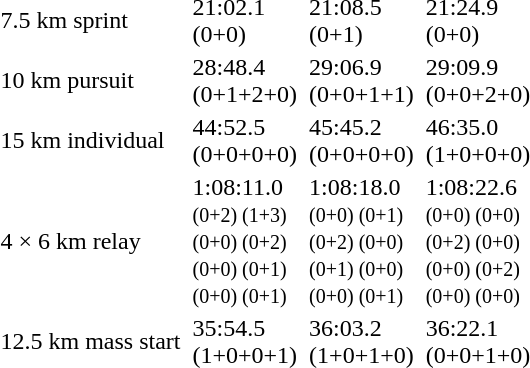<table>
<tr>
<td>7.5 km sprint<br></td>
<td></td>
<td>21:02.1<br>(0+0)</td>
<td></td>
<td>21:08.5<br>(0+1)</td>
<td></td>
<td>21:24.9<br>(0+0)</td>
</tr>
<tr>
<td>10 km pursuit<br></td>
<td></td>
<td>28:48.4<br>(0+1+2+0)</td>
<td></td>
<td>29:06.9<br>(0+0+1+1)</td>
<td></td>
<td>29:09.9<br>(0+0+2+0)</td>
</tr>
<tr>
<td>15 km individual<br></td>
<td></td>
<td>44:52.5<br>(0+0+0+0)</td>
<td></td>
<td>45:45.2<br>(0+0+0+0)</td>
<td></td>
<td>46:35.0<br>(1+0+0+0)</td>
</tr>
<tr>
<td>4 × 6 km relay<br></td>
<td></td>
<td>1:08:11.0<br><small>(0+2) (1+3)<br>(0+0) (0+2)<br>(0+0) (0+1)<br>(0+0) (0+1)</small></td>
<td></td>
<td>1:08:18.0<br><small>(0+0) (0+1)<br>(0+2) (0+0)<br>(0+1) (0+0)<br>(0+0) (0+1)</small></td>
<td></td>
<td>1:08:22.6<br><small>(0+0) (0+0)<br>(0+2) (0+0)<br>(0+0) (0+2)<br>(0+0) (0+0)</small></td>
</tr>
<tr>
<td>12.5 km mass start<br></td>
<td></td>
<td>35:54.5<br>(1+0+0+1)</td>
<td></td>
<td>36:03.2<br>(1+0+1+0)</td>
<td></td>
<td>36:22.1<br>(0+0+1+0)</td>
</tr>
</table>
